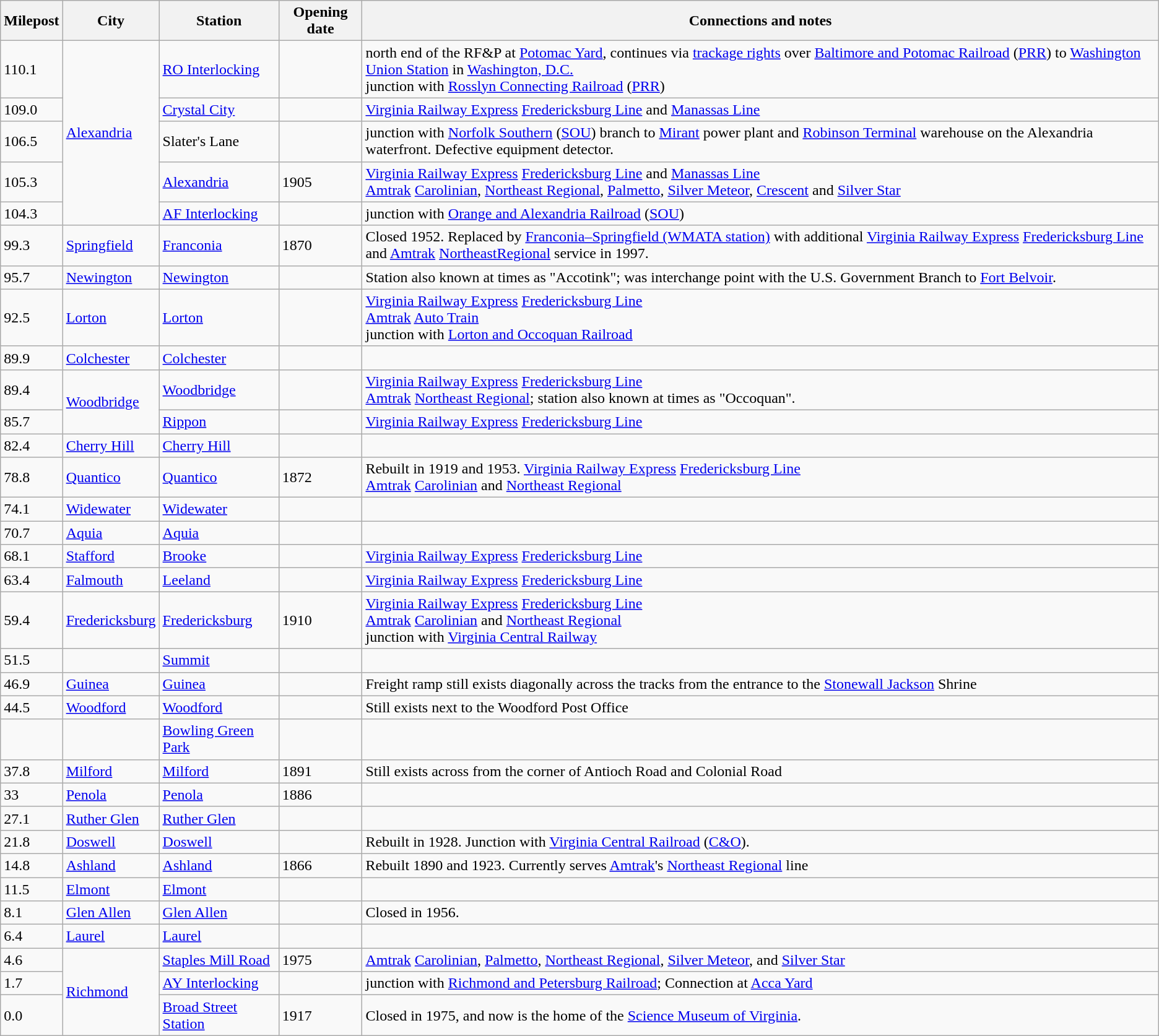<table class="wikitable">
<tr>
<th>Milepost</th>
<th>City</th>
<th>Station</th>
<th>Opening date</th>
<th>Connections and notes</th>
</tr>
<tr>
<td>110.1</td>
<td rowspan=5><a href='#'>Alexandria</a></td>
<td><a href='#'>RO Interlocking</a></td>
<td></td>
<td>north end of the RF&P at <a href='#'>Potomac Yard</a>, continues via <a href='#'>trackage rights</a> over <a href='#'>Baltimore and Potomac Railroad</a> (<a href='#'>PRR</a>) to <a href='#'>Washington Union Station</a> in <a href='#'>Washington, D.C.</a><br>junction with <a href='#'>Rosslyn Connecting Railroad</a> (<a href='#'>PRR</a>)</td>
</tr>
<tr>
<td>109.0</td>
<td><a href='#'>Crystal City</a></td>
<td></td>
<td><a href='#'>Virginia Railway Express</a> <a href='#'>Fredericksburg Line</a> and <a href='#'>Manassas Line</a></td>
</tr>
<tr>
<td>106.5</td>
<td>Slater's Lane</td>
<td></td>
<td>junction with <a href='#'>Norfolk Southern</a> (<a href='#'>SOU</a>) branch to <a href='#'>Mirant</a> power plant and <a href='#'>Robinson Terminal</a> warehouse on the Alexandria waterfront. Defective equipment detector.</td>
</tr>
<tr>
<td>105.3</td>
<td><a href='#'>Alexandria</a></td>
<td>1905</td>
<td><a href='#'>Virginia Railway Express</a> <a href='#'>Fredericksburg Line</a> and <a href='#'>Manassas Line</a><br><a href='#'>Amtrak</a> <a href='#'>Carolinian</a>, <a href='#'>Northeast Regional</a>, <a href='#'>Palmetto</a>, <a href='#'>Silver Meteor</a>, <a href='#'>Crescent</a> and <a href='#'>Silver Star</a></td>
</tr>
<tr>
<td>104.3</td>
<td><a href='#'>AF Interlocking</a></td>
<td></td>
<td>junction with <a href='#'>Orange and Alexandria Railroad</a> (<a href='#'>SOU</a>)</td>
</tr>
<tr>
<td>99.3</td>
<td><a href='#'>Springfield</a></td>
<td><a href='#'>Franconia</a></td>
<td>1870</td>
<td>Closed 1952. Replaced by <a href='#'>Franconia–Springfield (WMATA station)</a> with additional <a href='#'>Virginia Railway Express</a> <a href='#'>Fredericksburg Line</a> and <a href='#'>Amtrak</a> <a href='#'>NortheastRegional</a> service in 1997.</td>
</tr>
<tr>
<td>95.7</td>
<td><a href='#'>Newington</a></td>
<td><a href='#'>Newington</a></td>
<td></td>
<td>Station also known at times as "Accotink"; was interchange point with the U.S. Government Branch to <a href='#'>Fort Belvoir</a>.</td>
</tr>
<tr>
<td>92.5</td>
<td><a href='#'>Lorton</a></td>
<td><a href='#'>Lorton</a></td>
<td></td>
<td><a href='#'>Virginia Railway Express</a> <a href='#'>Fredericksburg Line</a><br><a href='#'>Amtrak</a> <a href='#'>Auto Train</a><br>junction with <a href='#'>Lorton and Occoquan Railroad</a></td>
</tr>
<tr>
<td>89.9</td>
<td><a href='#'>Colchester</a></td>
<td><a href='#'>Colchester</a></td>
<td></td>
<td></td>
</tr>
<tr>
<td>89.4</td>
<td rowspan=2><a href='#'>Woodbridge</a></td>
<td><a href='#'>Woodbridge</a></td>
<td></td>
<td><a href='#'>Virginia Railway Express</a> <a href='#'>Fredericksburg Line</a><br><a href='#'>Amtrak</a> <a href='#'>Northeast Regional</a>; station also known at times as "Occoquan".</td>
</tr>
<tr>
<td>85.7</td>
<td><a href='#'>Rippon</a></td>
<td></td>
<td><a href='#'>Virginia Railway Express</a> <a href='#'>Fredericksburg Line</a></td>
</tr>
<tr>
<td>82.4</td>
<td><a href='#'>Cherry Hill</a></td>
<td><a href='#'>Cherry Hill</a></td>
<td></td>
<td></td>
</tr>
<tr>
<td>78.8</td>
<td><a href='#'>Quantico</a></td>
<td><a href='#'>Quantico</a></td>
<td>1872</td>
<td>Rebuilt in 1919 and 1953. <a href='#'>Virginia Railway Express</a> <a href='#'>Fredericksburg Line</a><br><a href='#'>Amtrak</a> <a href='#'>Carolinian</a> and <a href='#'>Northeast Regional</a></td>
</tr>
<tr>
<td>74.1</td>
<td><a href='#'>Widewater</a></td>
<td><a href='#'>Widewater</a></td>
<td></td>
<td></td>
</tr>
<tr>
<td>70.7</td>
<td><a href='#'>Aquia</a></td>
<td><a href='#'>Aquia</a></td>
<td></td>
<td></td>
</tr>
<tr>
<td>68.1</td>
<td><a href='#'>Stafford</a></td>
<td><a href='#'>Brooke</a></td>
<td></td>
<td><a href='#'>Virginia Railway Express</a> <a href='#'>Fredericksburg Line</a></td>
</tr>
<tr>
<td>63.4</td>
<td><a href='#'>Falmouth</a></td>
<td><a href='#'>Leeland</a></td>
<td></td>
<td><a href='#'>Virginia Railway Express</a> <a href='#'>Fredericksburg Line</a></td>
</tr>
<tr>
<td>59.4</td>
<td><a href='#'>Fredericksburg</a></td>
<td><a href='#'>Fredericksburg</a></td>
<td>1910</td>
<td><a href='#'>Virginia Railway Express</a> <a href='#'>Fredericksburg Line</a><br><a href='#'>Amtrak</a> <a href='#'>Carolinian</a> and <a href='#'>Northeast Regional</a><br>junction with <a href='#'>Virginia Central Railway</a></td>
</tr>
<tr>
<td>51.5</td>
<td></td>
<td><a href='#'>Summit</a></td>
<td></td>
<td></td>
</tr>
<tr>
<td>46.9</td>
<td><a href='#'>Guinea</a></td>
<td><a href='#'>Guinea</a></td>
<td></td>
<td>Freight ramp still exists diagonally across the tracks from the entrance to the <a href='#'>Stonewall Jackson</a> Shrine</td>
</tr>
<tr>
<td>44.5</td>
<td><a href='#'>Woodford</a></td>
<td><a href='#'>Woodford</a></td>
<td></td>
<td>Still exists next to the Woodford Post Office</td>
</tr>
<tr>
<td></td>
<td></td>
<td><a href='#'>Bowling Green Park</a></td>
<td></td>
<td></td>
</tr>
<tr>
<td>37.8</td>
<td><a href='#'>Milford</a></td>
<td><a href='#'>Milford</a></td>
<td>1891</td>
<td>Still exists across from the corner of Antioch Road and Colonial Road</td>
</tr>
<tr>
<td>33</td>
<td><a href='#'>Penola</a></td>
<td><a href='#'>Penola</a></td>
<td>1886</td>
<td></td>
</tr>
<tr>
<td>27.1</td>
<td><a href='#'>Ruther Glen</a></td>
<td><a href='#'>Ruther Glen</a></td>
<td></td>
<td></td>
</tr>
<tr>
<td>21.8</td>
<td><a href='#'>Doswell</a></td>
<td><a href='#'>Doswell</a></td>
<td></td>
<td>Rebuilt in 1928. Junction with <a href='#'>Virginia Central Railroad</a> (<a href='#'>C&O</a>).</td>
</tr>
<tr>
<td>14.8</td>
<td><a href='#'>Ashland</a></td>
<td><a href='#'>Ashland</a></td>
<td>1866</td>
<td>Rebuilt 1890 and 1923. Currently serves <a href='#'>Amtrak</a>'s <a href='#'>Northeast Regional</a> line</td>
</tr>
<tr>
<td>11.5</td>
<td><a href='#'>Elmont</a></td>
<td><a href='#'>Elmont</a></td>
<td></td>
<td></td>
</tr>
<tr>
<td>8.1</td>
<td><a href='#'>Glen Allen</a></td>
<td><a href='#'>Glen Allen</a></td>
<td></td>
<td>Closed in 1956.</td>
</tr>
<tr>
<td>6.4</td>
<td><a href='#'>Laurel</a></td>
<td><a href='#'>Laurel</a></td>
<td></td>
<td></td>
</tr>
<tr>
<td>4.6</td>
<td rowspan=3><a href='#'>Richmond</a></td>
<td><a href='#'>Staples Mill Road</a></td>
<td>1975</td>
<td><a href='#'>Amtrak</a> <a href='#'>Carolinian</a>, <a href='#'>Palmetto</a>, <a href='#'>Northeast Regional</a>, <a href='#'>Silver Meteor</a>, and <a href='#'>Silver Star</a></td>
</tr>
<tr>
<td>1.7</td>
<td><a href='#'>AY Interlocking</a></td>
<td></td>
<td>junction with <a href='#'>Richmond and Petersburg Railroad</a>; Connection at <a href='#'>Acca Yard</a></td>
</tr>
<tr>
<td>0.0</td>
<td><a href='#'>Broad Street Station</a></td>
<td>1917</td>
<td>Closed in 1975, and now is the home of the <a href='#'>Science Museum of Virginia</a>.</td>
</tr>
</table>
